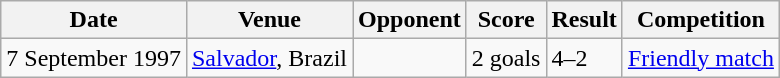<table class="wikitable">
<tr>
<th>Date</th>
<th>Venue</th>
<th>Opponent</th>
<th>Score</th>
<th>Result</th>
<th>Competition</th>
</tr>
<tr>
<td>7 September 1997</td>
<td><a href='#'>Salvador</a>, Brazil</td>
<td></td>
<td>2 goals</td>
<td>4–2</td>
<td><a href='#'>Friendly match</a></td>
</tr>
</table>
